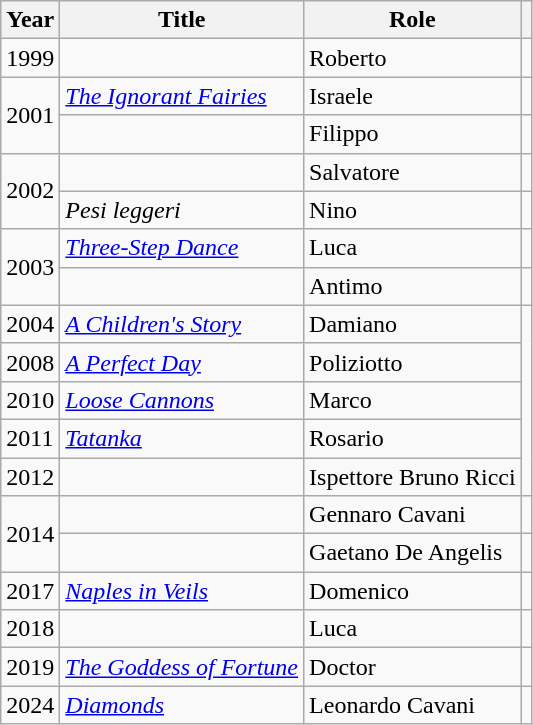<table class="wikitable sortable">
<tr>
<th>Year</th>
<th>Title</th>
<th>Role</th>
<th class="unsortable"></th>
</tr>
<tr>
<td>1999</td>
<td><em></em></td>
<td>Roberto</td>
<td></td>
</tr>
<tr>
<td rowspan="2">2001</td>
<td><em><a href='#'>The Ignorant Fairies</a></em></td>
<td>Israele</td>
<td></td>
</tr>
<tr>
<td><em></em></td>
<td>Filippo</td>
<td></td>
</tr>
<tr>
<td rowspan="2">2002</td>
<td><em></em></td>
<td>Salvatore</td>
<td></td>
</tr>
<tr>
<td><em>Pesi leggeri</em></td>
<td>Nino</td>
<td></td>
</tr>
<tr>
<td rowspan="2">2003</td>
<td><em><a href='#'>Three-Step Dance</a></em></td>
<td>Luca</td>
<td></td>
</tr>
<tr>
<td><em></em></td>
<td>Antimo</td>
<td></td>
</tr>
<tr>
<td>2004</td>
<td><em><a href='#'>A Children's Story</a></em></td>
<td>Damiano</td>
<td rowspan="5"></td>
</tr>
<tr>
<td>2008</td>
<td><em><a href='#'>A Perfect Day</a></em></td>
<td>Poliziotto</td>
</tr>
<tr>
<td>2010</td>
<td><em><a href='#'>Loose Cannons</a></em></td>
<td>Marco</td>
</tr>
<tr>
<td>2011</td>
<td><em><a href='#'>Tatanka</a></em></td>
<td>Rosario</td>
</tr>
<tr>
<td>2012</td>
<td><em></em></td>
<td>Ispettore Bruno Ricci</td>
</tr>
<tr>
<td rowspan="2">2014</td>
<td><em></em></td>
<td>Gennaro Cavani</td>
<td></td>
</tr>
<tr>
<td><em></em></td>
<td>Gaetano De Angelis</td>
<td></td>
</tr>
<tr>
<td>2017</td>
<td><em><a href='#'>Naples in Veils</a></em></td>
<td>Domenico</td>
<td></td>
</tr>
<tr>
<td>2018</td>
<td><em></em></td>
<td>Luca</td>
<td></td>
</tr>
<tr>
<td>2019</td>
<td><em><a href='#'>The Goddess of Fortune</a></em></td>
<td>Doctor</td>
<td></td>
</tr>
<tr>
<td>2024</td>
<td><em><a href='#'>Diamonds</a></em></td>
<td>Leonardo Cavani</td>
<td></td>
</tr>
</table>
